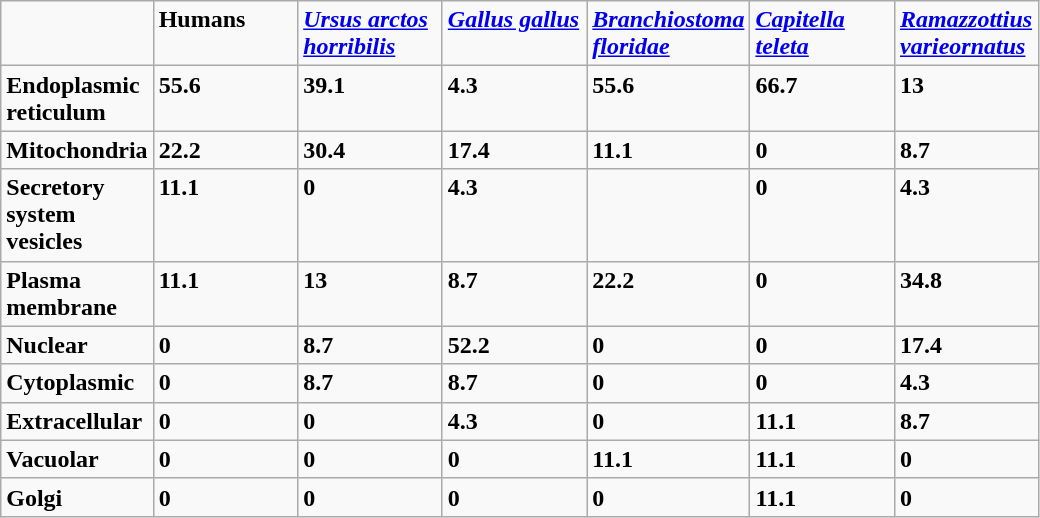<table class="wikitable">
<tr>
<td width="89" valign="top"></td>
<td width="89" valign="top"><strong>Humans</strong></td>
<td width="89" valign="top"><em><a href='#'><strong>Ursus arctos horribilis</strong></a></em></td>
<td width="89" valign="top"><strong><em><a href='#'>Gallus gallus</a></em></strong></td>
<td width="89" valign="top"><strong><em><a href='#'>Branchiostoma floridae</a></em></strong></td>
<td width="89" valign="top"><strong><em><a href='#'>Capitella teleta</a></em></strong></td>
<td width="89" valign="top"><em><a href='#'><strong>Ramazzottius varieornatus</strong></a></em></td>
</tr>
<tr>
<td width="89" valign="top"><strong>Endoplasmic reticulum</strong></td>
<td width="89" valign="top"><strong>55.6</strong></td>
<td width="89" valign="top"><strong>39.1</strong></td>
<td width="89" valign="top"><strong>4.3</strong></td>
<td width="89" valign="top"><strong>55.6</strong></td>
<td width="89" valign="top"><strong>66.7</strong></td>
<td width="89" valign="top"><strong>13</strong></td>
</tr>
<tr>
<td width="89" valign="top"><strong>Mitochondria</strong></td>
<td width="89" valign="top"><strong>22.2</strong></td>
<td width="89" valign="top"><strong>30.4</strong></td>
<td width="89" valign="top"><strong>17.4</strong></td>
<td width="89" valign="top"><strong>11.1</strong></td>
<td width="89" valign="top"><strong>0</strong></td>
<td width="89" valign="top"><strong>8.7</strong></td>
</tr>
<tr>
<td width="89" valign="top"><strong>Secretory system vesicles</strong></td>
<td width="89" valign="top"><strong>11.1</strong></td>
<td width="89" valign="top"><strong>0</strong></td>
<td width="89" valign="top"><strong>4.3</strong></td>
<td width="89" valign="top"></td>
<td width="89" valign="top"><strong>0</strong></td>
<td width="89" valign="top"><strong>4.3</strong></td>
</tr>
<tr>
<td width="89" valign="top"><strong>Plasma membrane</strong></td>
<td width="89" valign="top"><strong>11.1</strong></td>
<td width="89" valign="top"><strong>13</strong></td>
<td width="89" valign="top"><strong>8.7</strong></td>
<td width="89" valign="top"><strong>22.2</strong></td>
<td width="89" valign="top"><strong>0</strong></td>
<td width="89" valign="top"><strong>34.8</strong></td>
</tr>
<tr>
<td width="89" valign="top"><strong>Nuclear</strong></td>
<td width="89" valign="top"><strong>0</strong></td>
<td width="89" valign="top"><strong>8.7</strong></td>
<td width="89" valign="top"><strong>52.2</strong></td>
<td width="89" valign="top"><strong>0</strong></td>
<td width="89" valign="top"><strong>0</strong></td>
<td width="89" valign="top"><strong>17.4</strong></td>
</tr>
<tr>
<td width="89" valign="top"><strong>Cytoplasmic</strong></td>
<td width="89" valign="top"><strong>0</strong></td>
<td width="89" valign="top"><strong>8.7</strong></td>
<td width="89" valign="top"><strong>8.7</strong></td>
<td width="89" valign="top"><strong>0</strong></td>
<td width="89" valign="top"><strong>0</strong></td>
<td width="89" valign="top"><strong>4.3</strong></td>
</tr>
<tr>
<td width="89" valign="top"><strong>Extracellular</strong></td>
<td width="89" valign="top"><strong>0</strong></td>
<td width="89" valign="top"><strong>0</strong></td>
<td width="89" valign="top"><strong>4.3</strong></td>
<td width="89" valign="top"><strong>0</strong></td>
<td width="89" valign="top"><strong>11.1</strong></td>
<td width="89" valign="top"><strong>8.7</strong></td>
</tr>
<tr>
<td width="89" valign="top"><strong>Vacuolar</strong></td>
<td width="89" valign="top"><strong>0</strong></td>
<td width="89" valign="top"><strong>0</strong></td>
<td width="89" valign="top"><strong>0</strong></td>
<td width="89" valign="top"><strong>11.1</strong></td>
<td width="89" valign="top"><strong>11.1</strong></td>
<td width="89" valign="top"><strong>0</strong></td>
</tr>
<tr>
<td width="89" valign="top"><strong>Golgi</strong></td>
<td width="89" valign="top"><strong>0</strong></td>
<td width="89" valign="top"><strong>0</strong></td>
<td width="89" valign="top"><strong>0</strong></td>
<td width="89" valign="top"><strong>0</strong></td>
<td width="89" valign="top"><strong>11.1</strong></td>
<td width="89" valign="top"><strong>0</strong></td>
</tr>
</table>
